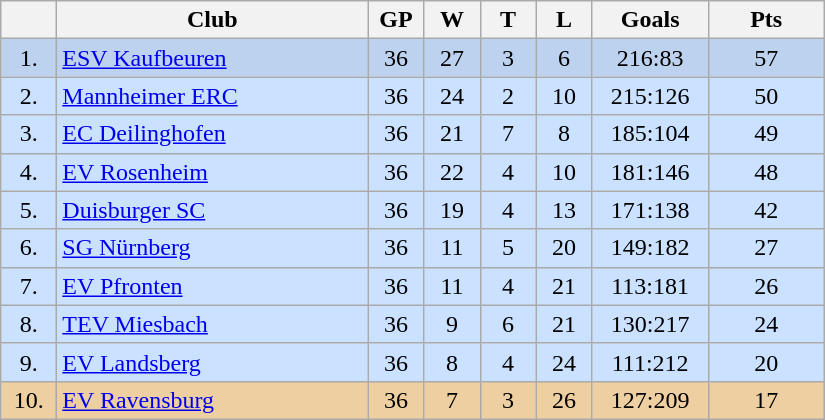<table class="wikitable">
<tr>
<th width="30"></th>
<th width="200">Club</th>
<th width="30">GP</th>
<th width="30">W</th>
<th width="30">T</th>
<th width="30">L</th>
<th width="70">Goals</th>
<th width="70">Pts</th>
</tr>
<tr bgcolor="#BCD2EE" align="center">
<td>1.</td>
<td align="left"><a href='#'>ESV Kaufbeuren</a></td>
<td>36</td>
<td>27</td>
<td>3</td>
<td>6</td>
<td>216:83</td>
<td>57</td>
</tr>
<tr bgcolor=#CAE1FF align="center">
<td>2.</td>
<td align="left"><a href='#'>Mannheimer ERC</a></td>
<td>36</td>
<td>24</td>
<td>2</td>
<td>10</td>
<td>215:126</td>
<td>50</td>
</tr>
<tr bgcolor=#CAE1FF align="center">
<td>3.</td>
<td align="left"><a href='#'>EC Deilinghofen</a></td>
<td>36</td>
<td>21</td>
<td>7</td>
<td>8</td>
<td>185:104</td>
<td>49</td>
</tr>
<tr bgcolor=#CAE1FF align="center">
<td>4.</td>
<td align="left"><a href='#'>EV Rosenheim</a></td>
<td>36</td>
<td>22</td>
<td>4</td>
<td>10</td>
<td>181:146</td>
<td>48</td>
</tr>
<tr bgcolor=#CAE1FF align="center">
<td>5.</td>
<td align="left"><a href='#'>Duisburger SC</a></td>
<td>36</td>
<td>19</td>
<td>4</td>
<td>13</td>
<td>171:138</td>
<td>42</td>
</tr>
<tr bgcolor=#CAE1FF align="center">
<td>6.</td>
<td align="left"><a href='#'>SG Nürnberg</a></td>
<td>36</td>
<td>11</td>
<td>5</td>
<td>20</td>
<td>149:182</td>
<td>27</td>
</tr>
<tr bgcolor=#CAE1FF align="center">
<td>7.</td>
<td align="left"><a href='#'>EV Pfronten</a></td>
<td>36</td>
<td>11</td>
<td>4</td>
<td>21</td>
<td>113:181</td>
<td>26</td>
</tr>
<tr bgcolor=#CAE1FF align="center">
<td>8.</td>
<td align="left"><a href='#'>TEV Miesbach</a></td>
<td>36</td>
<td>9</td>
<td>6</td>
<td>21</td>
<td>130:217</td>
<td>24</td>
</tr>
<tr bgcolor=#CAE1FF align="center">
<td>9.</td>
<td align="left"><a href='#'>EV Landsberg</a></td>
<td>36</td>
<td>8</td>
<td>4</td>
<td>24</td>
<td>111:212</td>
<td>20</td>
</tr>
<tr bgcolor=#EECFA1 align="center">
<td>10.</td>
<td align="left"><a href='#'>EV Ravensburg</a></td>
<td>36</td>
<td>7</td>
<td>3</td>
<td>26</td>
<td>127:209</td>
<td>17</td>
</tr>
</table>
